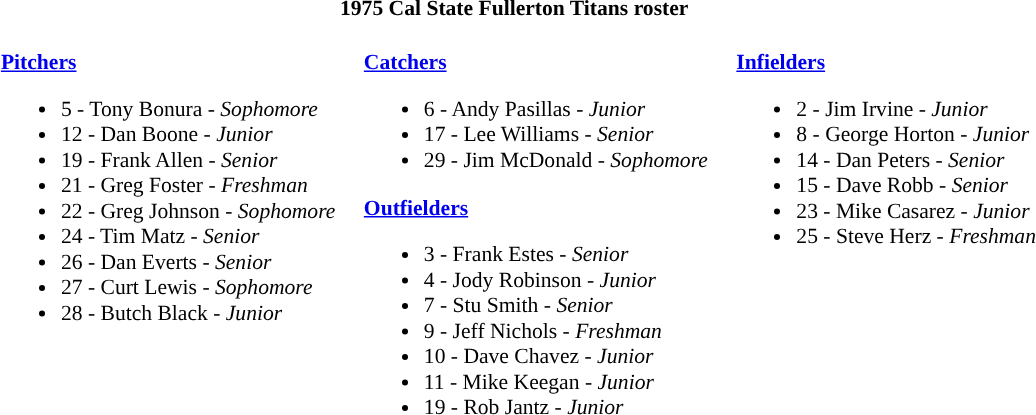<table class="toccolours" style="border-collapse:collapse; font-size:90%;">
<tr>
<th colspan=9>1975 Cal State Fullerton Titans roster</th>
</tr>
<tr>
<td width="03"> </td>
<td valign="top"><br><strong><a href='#'>Pitchers</a></strong><ul><li>5 - Tony Bonura - <em>Sophomore</em></li><li>12 - Dan Boone - <em>Junior</em></li><li>19 - Frank Allen - <em>Senior</em></li><li>21 - Greg Foster - <em>Freshman</em></li><li>22 - Greg Johnson - <em>Sophomore</em></li><li>24 - Tim Matz - <em>Senior</em></li><li>26 - Dan Everts - <em>Senior</em></li><li>27 - Curt Lewis - <em>Sophomore</em></li><li>28 - Butch Black - <em>Junior</em></li></ul></td>
<td width="15"> </td>
<td valign="top"><br><strong><a href='#'>Catchers</a></strong><ul><li>6 - Andy Pasillas - <em>Junior</em></li><li>17 - Lee Williams - <em>Senior</em></li><li>29 - Jim McDonald - <em>Sophomore</em></li></ul><strong><a href='#'>Outfielders</a></strong><ul><li>3 - Frank Estes - <em>Senior</em></li><li>4 - Jody Robinson - <em>Junior</em></li><li>7 - Stu Smith - <em>Senior</em></li><li>9 - Jeff Nichols - <em>Freshman</em></li><li>10 - Dave Chavez - <em>Junior</em></li><li>11 - Mike Keegan - <em>Junior</em></li><li>19 - Rob Jantz - <em>Junior</em></li></ul></td>
<td width="15"> </td>
<td valign="top"><br><strong><a href='#'>Infielders</a></strong><ul><li>2 - Jim Irvine - <em>Junior</em></li><li>8 - George Horton - <em>Junior</em></li><li>14 - Dan Peters - <em>Senior</em></li><li>15 - Dave Robb - <em>Senior</em></li><li>23 - Mike Casarez - <em>Junior</em></li><li>25 - Steve Herz - <em>Freshman</em></li></ul></td>
</tr>
</table>
